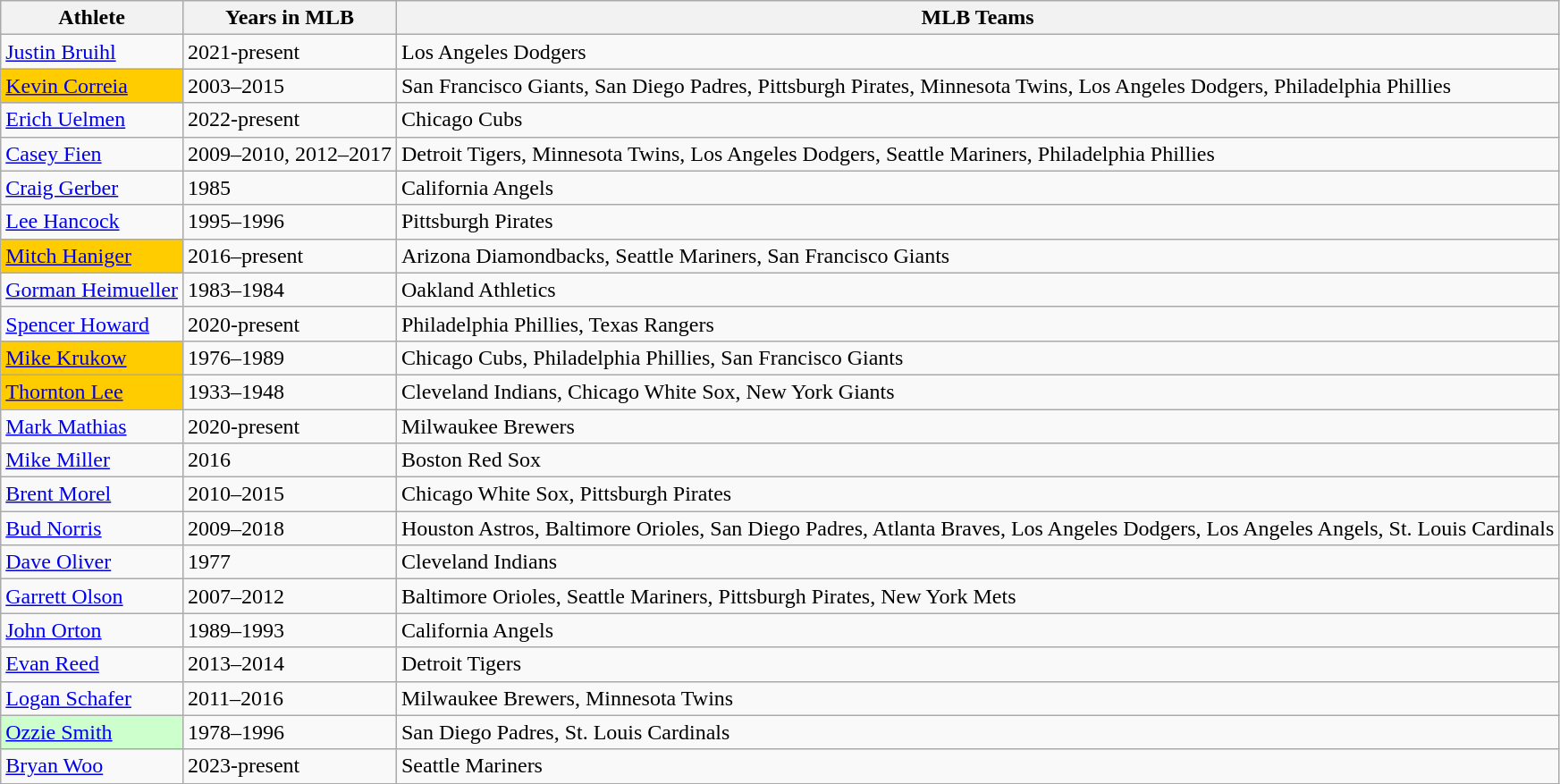<table class="wikitable">
<tr>
<th>Athlete</th>
<th>Years in MLB</th>
<th>MLB Teams</th>
</tr>
<tr>
<td><a href='#'>Justin Bruihl</a></td>
<td>2021-present</td>
<td>Los Angeles Dodgers</td>
</tr>
<tr>
<td bgcolor="#FFCC00"><a href='#'>Kevin Correia</a></td>
<td>2003–2015</td>
<td>San Francisco Giants, San Diego Padres, Pittsburgh Pirates, Minnesota Twins, Los Angeles Dodgers, Philadelphia Phillies</td>
</tr>
<tr>
<td><a href='#'>Erich Uelmen</a></td>
<td>2022-present</td>
<td>Chicago Cubs</td>
</tr>
<tr>
<td><a href='#'>Casey Fien</a></td>
<td>2009–2010, 2012–2017</td>
<td>Detroit Tigers, Minnesota Twins, Los Angeles Dodgers, Seattle Mariners, Philadelphia Phillies</td>
</tr>
<tr>
<td><a href='#'>Craig Gerber</a></td>
<td>1985</td>
<td>California Angels</td>
</tr>
<tr>
<td><a href='#'>Lee Hancock</a></td>
<td>1995–1996</td>
<td>Pittsburgh Pirates</td>
</tr>
<tr>
<td bgcolor="#FFCC00"><a href='#'>Mitch Haniger</a></td>
<td>2016–present</td>
<td>Arizona Diamondbacks, Seattle Mariners, San Francisco Giants</td>
</tr>
<tr>
<td><a href='#'>Gorman Heimueller</a></td>
<td>1983–1984</td>
<td>Oakland Athletics</td>
</tr>
<tr>
<td><a href='#'>Spencer Howard</a></td>
<td>2020-present</td>
<td>Philadelphia Phillies, Texas Rangers</td>
</tr>
<tr>
<td bgcolor="#FFCC00"><a href='#'>Mike Krukow</a></td>
<td>1976–1989</td>
<td>Chicago Cubs, Philadelphia Phillies, San Francisco Giants</td>
</tr>
<tr>
<td bgcolor="#FFCC00"><a href='#'>Thornton Lee</a></td>
<td>1933–1948</td>
<td>Cleveland Indians, Chicago White Sox, New York Giants</td>
</tr>
<tr>
<td><a href='#'>Mark Mathias</a></td>
<td>2020-present</td>
<td>Milwaukee Brewers</td>
</tr>
<tr>
<td><a href='#'>Mike Miller</a></td>
<td>2016</td>
<td>Boston Red Sox</td>
</tr>
<tr>
<td><a href='#'>Brent Morel</a></td>
<td>2010–2015</td>
<td>Chicago White Sox, Pittsburgh Pirates</td>
</tr>
<tr>
<td><a href='#'>Bud Norris</a></td>
<td>2009–2018</td>
<td>Houston Astros, Baltimore Orioles, San Diego Padres, Atlanta Braves, Los Angeles Dodgers, Los Angeles Angels, St. Louis Cardinals</td>
</tr>
<tr>
<td><a href='#'>Dave Oliver</a></td>
<td>1977</td>
<td>Cleveland Indians</td>
</tr>
<tr>
<td><a href='#'>Garrett Olson</a></td>
<td>2007–2012</td>
<td>Baltimore Orioles, Seattle Mariners, Pittsburgh Pirates, New York Mets</td>
</tr>
<tr>
<td><a href='#'>John Orton</a></td>
<td>1989–1993</td>
<td>California Angels</td>
</tr>
<tr>
<td><a href='#'>Evan Reed</a></td>
<td>2013–2014</td>
<td>Detroit Tigers</td>
</tr>
<tr>
<td><a href='#'>Logan Schafer</a></td>
<td>2011–2016</td>
<td>Milwaukee Brewers, Minnesota Twins</td>
</tr>
<tr>
<td bgcolor="#CCFFCC"><a href='#'>Ozzie Smith</a></td>
<td>1978–1996</td>
<td>San Diego Padres, St. Louis Cardinals</td>
</tr>
<tr>
<td><a href='#'>Bryan Woo</a></td>
<td>2023-present</td>
<td>Seattle Mariners</td>
</tr>
</table>
